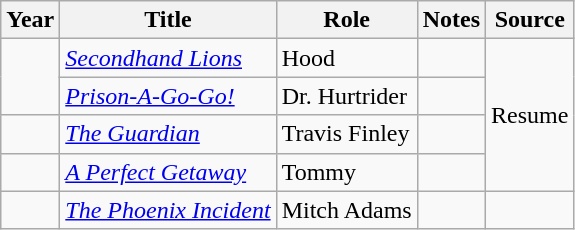<table class="wikitable sortable plainrowheaders">
<tr>
<th scope="col">Year</th>
<th scope="col">Title</th>
<th scope="col">Role</th>
<th class="unsortable" scope="col">Notes</th>
<th class="unsortable" scope="col">Source</th>
</tr>
<tr>
<td rowspan="2"></td>
<td><em><a href='#'>Secondhand Lions</a></em></td>
<td>Hood</td>
<td></td>
<td rowspan="4">Resume</td>
</tr>
<tr>
<td><em><a href='#'>Prison-A-Go-Go!</a></em></td>
<td>Dr. Hurtrider</td>
<td></td>
</tr>
<tr>
<td></td>
<td><em><a href='#'>The Guardian</a></em></td>
<td>Travis Finley</td>
<td></td>
</tr>
<tr>
<td></td>
<td><em><a href='#'>A Perfect Getaway</a></em></td>
<td>Tommy</td>
<td></td>
</tr>
<tr>
<td></td>
<td><em><a href='#'>The Phoenix Incident</a></em></td>
<td>Mitch Adams</td>
<td></td>
<td></td>
</tr>
</table>
